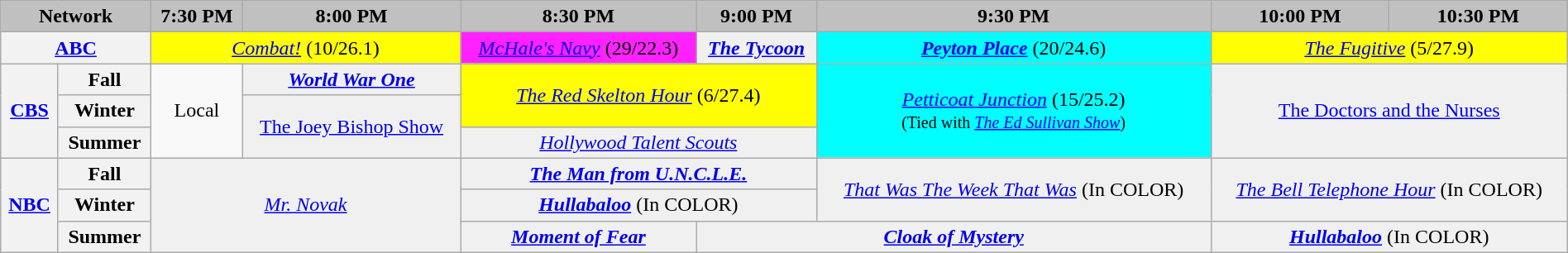<table class="wikitable" style="width:100%;margin-right:0;text-align:center">
<tr>
<th colspan="2" style="background-color:#C0C0C0;text-align:center">Network</th>
<th style="background-color:#C0C0C0;text-align:center">7:30 PM</th>
<th style="background-color:#C0C0C0;text-align:center">8:00 PM</th>
<th style="background-color:#C0C0C0;text-align:center">8:30 PM</th>
<th style="background-color:#C0C0C0;text-align:center">9:00 PM</th>
<th style="background-color:#C0C0C0;text-align:center">9:30 PM</th>
<th style="background-color:#C0C0C0;text-align:center">10:00 PM</th>
<th style="background-color:#C0C0C0;text-align:center">10:30 PM</th>
</tr>
<tr>
<th bgcolor="#C0C0C0" colspan="2"><a href='#'>ABC</a></th>
<td bgcolor="#FFFF00" colspan="2"><em><a href='#'>Combat!</a></em> (10/26.1)</td>
<td bgcolor="#FF22FF"><em><a href='#'>McHale's Navy</a></em> (29/22.3)</td>
<td bgcolor="#F0F0F0"><strong><em><a href='#'><em>The Tycoon</em></a></em></strong></td>
<td bgcolor="#00FFFF"><strong><em><a href='#'>Peyton Place</a></em></strong> (20/24.6)</td>
<td bgcolor="#FFFF00" colspan="2"><em><a href='#'>The Fugitive</a></em> (5/27.9)</td>
</tr>
<tr>
<th rowspan="3" bgcolor="#C0C0C0"><a href='#'>CBS</a></th>
<th>Fall</th>
<td rowspan="3">Local</td>
<td bgcolor="#F0F0F0"><strong><em><a href='#'>World War One</a></em></strong></td>
<td colspan="2" rowspan="2" bgcolor="#FFFF00"><em><a href='#'>The Red Skelton Hour</a></em> (6/27.4)</td>
<td rowspan="3" bgcolor="#00FFFF"><em><a href='#'>Petticoat Junction</a></em> (15/25.2)<br><small>(Tied with <em><a href='#'>The Ed Sullivan Show</a></em>)</small></td>
<td colspan="2" rowspan="3" bgcolor="#F0F0F0"><em><a href='#'></em>The Doctors and the Nurses<em></a></em></td>
</tr>
<tr>
<th>Winter</th>
<td rowspan="2" bgcolor="#F0F0F0"><em><a href='#'></em>The Joey Bishop Show<em></a></em></td>
</tr>
<tr>
<th>Summer</th>
<td colspan="2" bgcolor="#F0F0F0"><em><a href='#'>Hollywood Talent Scouts</a></em></td>
</tr>
<tr>
<th bgcolor="#C0C0C0" rowspan="3"><a href='#'>NBC</a></th>
<th>Fall</th>
<td bgcolor="#F0F0F0" colspan="2" rowspan="3"><em><a href='#'>Mr. Novak</a></em></td>
<td bgcolor="#F0F0F0" colspan="2"><strong><em><a href='#'>The Man from U.N.C.L.E.</a></em></strong></td>
<td bgcolor="#F0F0F0" rowspan="2"><em><a href='#'>That Was The Week That Was</a></em> (In <span>C</span><span>O</span><span>L</span><span>O</span><span>R</span>)</td>
<td bgcolor="#F0F0F0" colspan="2" rowspan="2"><em><a href='#'>The Bell Telephone Hour</a></em> (In <span>C</span><span>O</span><span>L</span><span>O</span><span>R</span>)</td>
</tr>
<tr>
<th>Winter</th>
<td bgcolor="#F0F0F0" colspan="2"><strong><em><a href='#'>Hullabaloo</a></em></strong> (In <span>C</span><span>O</span><span>L</span><span>O</span><span>R</span>)</td>
</tr>
<tr>
<th>Summer</th>
<td bgcolor="#F0F0F0"><strong><em><a href='#'>Moment of Fear</a></em></strong></td>
<td bgcolor="#F0F0F0" colspan="2"><strong><em><a href='#'>Cloak of Mystery</a></em></strong></td>
<td bgcolor="#F0F0F0" colspan="2"><strong><em><a href='#'>Hullabaloo</a></em></strong> (In <span>C</span><span>O</span><span>L</span><span>O</span><span>R</span>)</td>
</tr>
</table>
